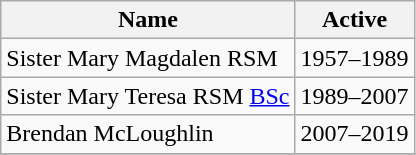<table class="wikitable">
<tr>
<th>Name</th>
<th>Active</th>
</tr>
<tr>
<td>Sister Mary Magdalen RSM</td>
<td>1957–1989</td>
</tr>
<tr>
<td>Sister Mary Teresa RSM <a href='#'>BSc</a></td>
<td>1989–2007</td>
</tr>
<tr>
<td>Brendan McLoughlin</td>
<td>2007–2019</td>
</tr>
<tr>
</tr>
</table>
